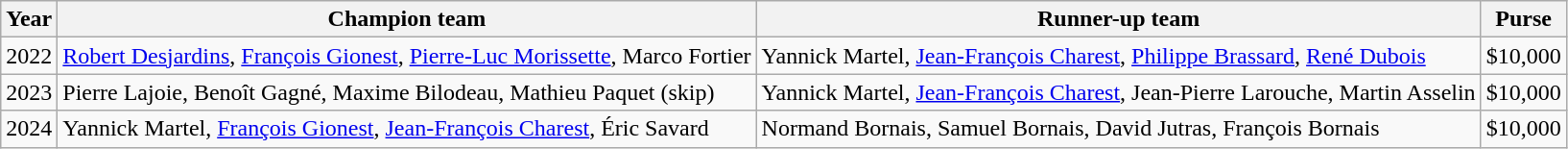<table class="wikitable">
<tr>
<th scope="col">Year</th>
<th scope="col">Champion team</th>
<th scope="col">Runner-up team</th>
<th scope="col">Purse</th>
</tr>
<tr>
<td>2022</td>
<td><a href='#'>Robert Desjardins</a>, <a href='#'>François Gionest</a>, <a href='#'>Pierre-Luc Morissette</a>, Marco Fortier</td>
<td>Yannick Martel, <a href='#'>Jean-François Charest</a>, <a href='#'>Philippe Brassard</a>, <a href='#'>René Dubois</a></td>
<td>$10,000</td>
</tr>
<tr>
<td>2023</td>
<td>Pierre Lajoie, Benoît Gagné, Maxime Bilodeau, Mathieu Paquet (skip)</td>
<td>Yannick Martel, <a href='#'>Jean-François Charest</a>, Jean-Pierre Larouche, Martin Asselin</td>
<td>$10,000</td>
</tr>
<tr>
<td>2024</td>
<td>Yannick Martel, <a href='#'>François Gionest</a>, <a href='#'>Jean-François Charest</a>, Éric Savard</td>
<td>Normand Bornais, Samuel Bornais, David Jutras, François Bornais</td>
<td>$10,000</td>
</tr>
</table>
